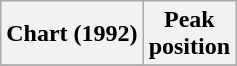<table class="wikitable sortable plainrowheaders">
<tr>
<th>Chart (1992)</th>
<th>Peak<br>position</th>
</tr>
<tr>
</tr>
</table>
